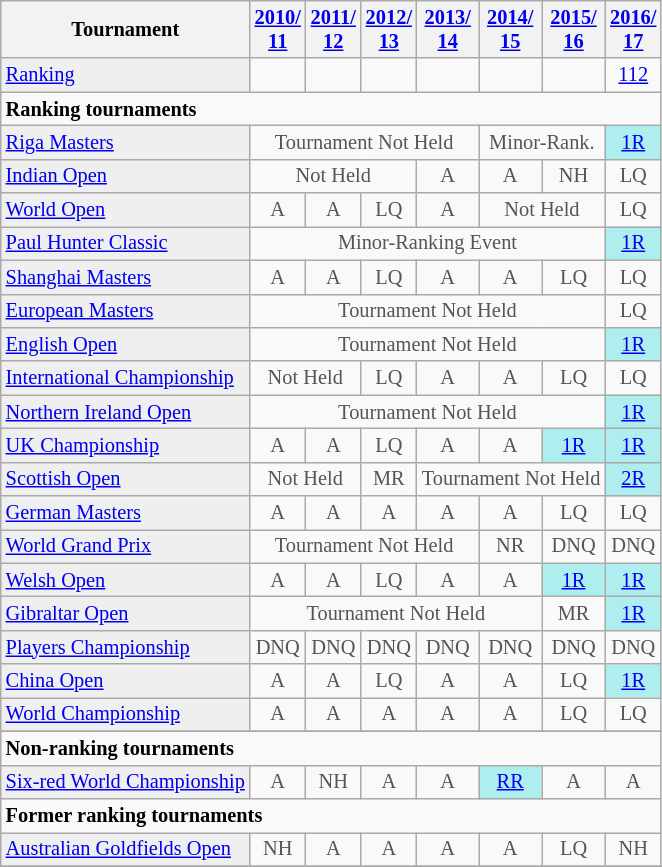<table class="wikitable"  style="font-size:85%;">
<tr>
<th>Tournament</th>
<th><a href='#'>2010/<br>11</a></th>
<th><a href='#'>2011/<br>12</a></th>
<th><a href='#'>2012/<br>13</a></th>
<th><a href='#'>2013/<br>14</a></th>
<th><a href='#'>2014/<br>15</a></th>
<th><a href='#'>2015/<br>16</a></th>
<th><a href='#'>2016/<br>17</a></th>
</tr>
<tr>
<td style="background:#EFEFEF;"><a href='#'>Ranking</a></td>
<td align="center"></td>
<td align="center"></td>
<td align="center"></td>
<td align="center"></td>
<td align="center"></td>
<td align="center"></td>
<td align="center"><a href='#'>112</a></td>
</tr>
<tr>
<td colspan="9"><strong>Ranking tournaments</strong></td>
</tr>
<tr>
<td style="background:#EFEFEF;"><a href='#'>Riga Masters</a></td>
<td colspan="4" style="text-align:center; color:#555555;">Tournament Not Held</td>
<td colspan="2" style="text-align:center; color:#555555;">Minor-Rank.</td>
<td style="text-align:center; background:#afeeee;"><a href='#'>1R</a></td>
</tr>
<tr>
<td style="background:#EFEFEF;"><a href='#'>Indian Open</a></td>
<td colspan="3" style="text-align:center;color:#555555;">Not Held</td>
<td align="center" style="color:#555555;">A</td>
<td align="center" style="color:#555555;">A</td>
<td align="center" style="color:#555555;">NH</td>
<td align="center" style="color:#555555;">LQ</td>
</tr>
<tr>
<td style="background:#EFEFEF;"><a href='#'>World Open</a></td>
<td align="center" style="color:#555555;">A</td>
<td align="center" style="color:#555555;">A</td>
<td align="center" style="color:#555555;">LQ</td>
<td align="center" style="color:#555555;">A</td>
<td colspan="2" style="text-align:center; color:#555555;">Not Held</td>
<td align="center" style="color:#555555;">LQ</td>
</tr>
<tr>
<td style="background:#EFEFEF;"><a href='#'>Paul Hunter Classic</a></td>
<td colspan="6" style="text-align:center;color:#555555;">Minor-Ranking Event</td>
<td align="center" style="background:#afeeee;"><a href='#'>1R</a></td>
</tr>
<tr>
<td style="background:#EFEFEF;"><a href='#'>Shanghai Masters</a></td>
<td align="center" style="color:#555555;">A</td>
<td align="center" style="color:#555555;">A</td>
<td align="center" style="color:#555555;">LQ</td>
<td align="center" style="color:#555555;">A</td>
<td align="center" style="color:#555555;">A</td>
<td align="center" style="color:#555555;">LQ</td>
<td align="center" style="color:#555555;">LQ</td>
</tr>
<tr>
<td style="background:#EFEFEF;"><a href='#'>European Masters</a></td>
<td colspan="6" align="center" style="color:#555555;">Tournament Not Held</td>
<td align="center" style="color:#555555;">LQ</td>
</tr>
<tr>
<td style="background:#EFEFEF;"><a href='#'>English Open</a></td>
<td colspan="6" align="center" style="color:#555555;">Tournament Not Held</td>
<td style="text-align:center; background:#afeeee;"><a href='#'>1R</a></td>
</tr>
<tr>
<td style="background:#EFEFEF;"><a href='#'>International Championship</a></td>
<td align="center" colspan="2" style="color:#555555;">Not Held</td>
<td align="center" style="color:#555555;">LQ</td>
<td align="center" style="color:#555555;">A</td>
<td align="center" style="color:#555555;">A</td>
<td align="center" style="color:#555555;">LQ</td>
<td align="center" style="color:#555555;">LQ</td>
</tr>
<tr>
<td style="background:#EFEFEF;"><a href='#'>Northern Ireland Open</a></td>
<td colspan="6" align="center" style="color:#555555;">Tournament Not Held</td>
<td style="text-align:center; background:#afeeee;"><a href='#'>1R</a></td>
</tr>
<tr>
<td style="background:#EFEFEF;"><a href='#'>UK Championship</a></td>
<td align="center" style="color:#555555;">A</td>
<td align="center" style="color:#555555;">A</td>
<td align="center" style="color:#555555;">LQ</td>
<td align="center" style="color:#555555;">A</td>
<td align="center" style="color:#555555;">A</td>
<td align="center" style="background:#afeeee;"><a href='#'>1R</a></td>
<td align="center" style="background:#afeeee;"><a href='#'>1R</a></td>
</tr>
<tr>
<td style="background:#EFEFEF;"><a href='#'>Scottish Open</a></td>
<td colspan="2" align="center" style="color:#555555;">Not Held</td>
<td align="center" style="color:#555555;">MR</td>
<td colspan="3" align="center" style="color:#555555;">Tournament Not Held</td>
<td align="center" style="background:#afeeee;"><a href='#'>2R</a></td>
</tr>
<tr>
<td style="background:#EFEFEF;"><a href='#'>German Masters</a></td>
<td align="center" style="color:#555555;">A</td>
<td align="center" style="color:#555555;">A</td>
<td align="center" style="color:#555555;">A</td>
<td align="center" style="color:#555555;">A</td>
<td align="center" style="color:#555555;">A</td>
<td align="center" style="color:#555555;">LQ</td>
<td align="center" style="color:#555555;">LQ</td>
</tr>
<tr>
<td style="background:#EFEFEF;"><a href='#'>World Grand Prix</a></td>
<td colspan="4" style="text-align:center;color:#555555;">Tournament Not Held</td>
<td align="center" style="color:#555555;">NR</td>
<td align="center" style="color:#555555;">DNQ</td>
<td align="center" style="color:#555555;">DNQ</td>
</tr>
<tr>
<td style="background:#EFEFEF;"><a href='#'>Welsh Open</a></td>
<td align="center" style="color:#555555;">A</td>
<td align="center" style="color:#555555;">A</td>
<td align="center" style="color:#555555;">LQ</td>
<td align="center" style="color:#555555;">A</td>
<td align="center" style="color:#555555;">A</td>
<td align="center" style="background:#afeeee;"><a href='#'>1R</a></td>
<td align="center" style="background:#afeeee;"><a href='#'>1R</a></td>
</tr>
<tr>
<td style="background:#EFEFEF;"><a href='#'>Gibraltar Open</a></td>
<td align="center" colspan="5" style="color:#555555;">Tournament Not Held</td>
<td style="text-align:center; color:#555555;">MR</td>
<td align="center" style="background:#afeeee;"><a href='#'>1R</a></td>
</tr>
<tr>
<td style="background:#EFEFEF;"><a href='#'>Players Championship</a></td>
<td align="center" style="color:#555555;">DNQ</td>
<td align="center" style="color:#555555;">DNQ</td>
<td align="center" style="color:#555555;">DNQ</td>
<td align="center" style="color:#555555;">DNQ</td>
<td align="center" style="color:#555555;">DNQ</td>
<td align="center" style="color:#555555;">DNQ</td>
<td align="center" style="color:#555555;">DNQ</td>
</tr>
<tr>
<td style="background:#EFEFEF;"><a href='#'>China Open</a></td>
<td align="center" style="color:#555555;">A</td>
<td align="center" style="color:#555555;">A</td>
<td align="center" style="color:#555555;">LQ</td>
<td align="center" style="color:#555555;">A</td>
<td align="center" style="color:#555555;">A</td>
<td align="center" style="color:#555555;">LQ</td>
<td align="center" style="background:#afeeee;"><a href='#'>1R</a></td>
</tr>
<tr>
<td style="background:#EFEFEF;"><a href='#'>World Championship</a></td>
<td align="center" style="color:#555555;">A</td>
<td align="center" style="color:#555555;">A</td>
<td align="center" style="color:#555555;">A</td>
<td align="center" style="color:#555555;">A</td>
<td align="center" style="color:#555555;">A</td>
<td align="center" style="color:#555555;">LQ</td>
<td align="center" style="color:#555555;">LQ</td>
</tr>
<tr>
</tr>
<tr>
<td colspan="9"><strong>Non-ranking tournaments</strong></td>
</tr>
<tr>
<td style="background:#EFEFEF;"><a href='#'>Six-red World Championship</a></td>
<td align="center" style="color:#555555;">A</td>
<td align="center" style="color:#555555;">NH</td>
<td align="center" style="color:#555555;">A</td>
<td align="center" style="color:#555555;">A</td>
<td align="center" style="background:#afeeee;"><a href='#'>RR</a></td>
<td align="center" style="color:#555555;">A</td>
<td align="center" style="color:#555555;">A</td>
</tr>
<tr>
<td colspan="10"><strong>Former ranking tournaments</strong></td>
</tr>
<tr>
<td style="background:#EFEFEF;"><a href='#'>Australian Goldfields Open</a></td>
<td align="center" style="color:#555555;">NH</td>
<td align="center" style="color:#555555;">A</td>
<td align="center" style="color:#555555;">A</td>
<td align="center" style="color:#555555;">A</td>
<td align="center" style="color:#555555;">A</td>
<td align="center" style="color:#555555;">LQ</td>
<td align="center" style="color:#555555;">NH</td>
</tr>
<tr>
</tr>
</table>
